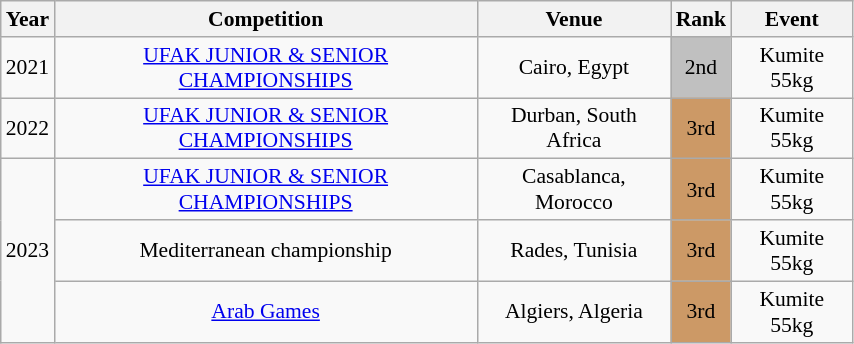<table class="wikitable sortable" width=45% style="font-size:90%; text-align:center;">
<tr>
<th>Year</th>
<th>Competition</th>
<th>Venue</th>
<th>Rank</th>
<th>Event</th>
</tr>
<tr>
<td>2021</td>
<td><a href='#'>UFAK JUNIOR & SENIOR CHAMPIONSHIPS</a></td>
<td>Cairo, Egypt</td>
<td bgcolor="silver">2nd</td>
<td>Kumite 55kg</td>
</tr>
<tr>
<td>2022</td>
<td><a href='#'>UFAK JUNIOR & SENIOR CHAMPIONSHIPS</a></td>
<td>Durban, South Africa</td>
<td bgcolor=" cc9966">3rd</td>
<td>Kumite 55kg</td>
</tr>
<tr>
<td rowspan=3>2023</td>
<td><a href='#'>UFAK JUNIOR & SENIOR CHAMPIONSHIPS</a></td>
<td>Casablanca, Morocco</td>
<td bgcolor=" cc9966">3rd</td>
<td>Kumite 55kg</td>
</tr>
<tr>
<td>Mediterranean championship</td>
<td>Rades, Tunisia</td>
<td bgcolor="cc9966">3rd</td>
<td>Kumite 55kg</td>
</tr>
<tr>
<td><a href='#'>Arab Games</a></td>
<td>Algiers, Algeria</td>
<td bgcolor="cc9966">3rd</td>
<td>Kumite 55kg</td>
</tr>
</table>
